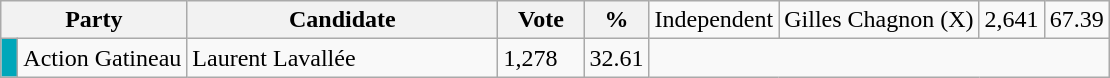<table class="wikitable">
<tr>
<th bgcolor="#DDDDFF" width="100px" colspan="2">Party</th>
<th bgcolor="#DDDDFF" width="200px">Candidate</th>
<th bgcolor="#DDDDFF" width="50px">Vote</th>
<th bgcolor="#DDDDFF" width="30px">%<br></th>
<td>Independent</td>
<td>Gilles Chagnon (X)</td>
<td>2,641</td>
<td>67.39</td>
</tr>
<tr>
<td bgcolor=#00a7ba> </td>
<td>Action Gatineau</td>
<td>Laurent Lavallée</td>
<td>1,278</td>
<td>32.61</td>
</tr>
</table>
